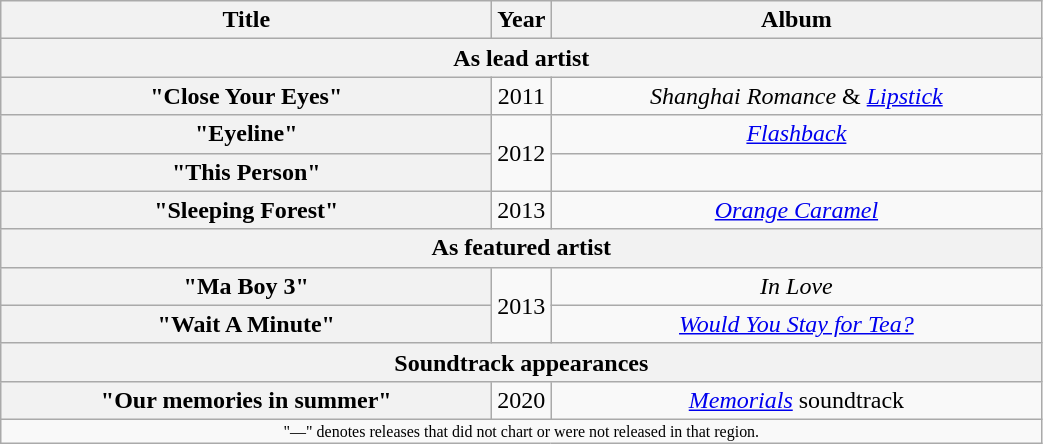<table class="wikitable plainrowheaders" style="text-align:center">
<tr>
<th scope="col" style="width:20em">Title</th>
<th scope="col">Year</th>
<th scope="col" style="width:20em">Album</th>
</tr>
<tr>
<th colspan="3">As lead artist</th>
</tr>
<tr>
<th scope="row">"Close Your Eyes"</th>
<td>2011</td>
<td><em>Shanghai Romance</em> & <em><a href='#'>Lipstick</a></em></td>
</tr>
<tr>
<th scope="row">"Eyeline"</th>
<td rowspan="2">2012</td>
<td><em><a href='#'>Flashback</a></em></td>
</tr>
<tr>
<th scope="row">"This Person"</th>
<td></td>
</tr>
<tr>
<th scope="row">"Sleeping Forest" </th>
<td>2013</td>
<td><em><a href='#'>Orange Caramel</a></em></td>
</tr>
<tr>
<th colspan="4">As featured artist</th>
</tr>
<tr>
<th scope="row">"Ma Boy 3"<br></th>
<td rowspan="2">2013</td>
<td><em>In Love</em></td>
</tr>
<tr>
<th scope="row">"Wait A Minute" <br></th>
<td><em><a href='#'>Would You Stay for Tea?</a></em></td>
</tr>
<tr>
<th colspan="4">Soundtrack appearances</th>
</tr>
<tr>
<th scope="row">"Our memories in summer" <br></th>
<td>2020</td>
<td><em><a href='#'>Memorials</a></em> soundtrack</td>
</tr>
<tr>
<td colspan="3" style="font-size:8pt">"—" denotes releases that did not chart or were not released in that region.</td>
</tr>
</table>
